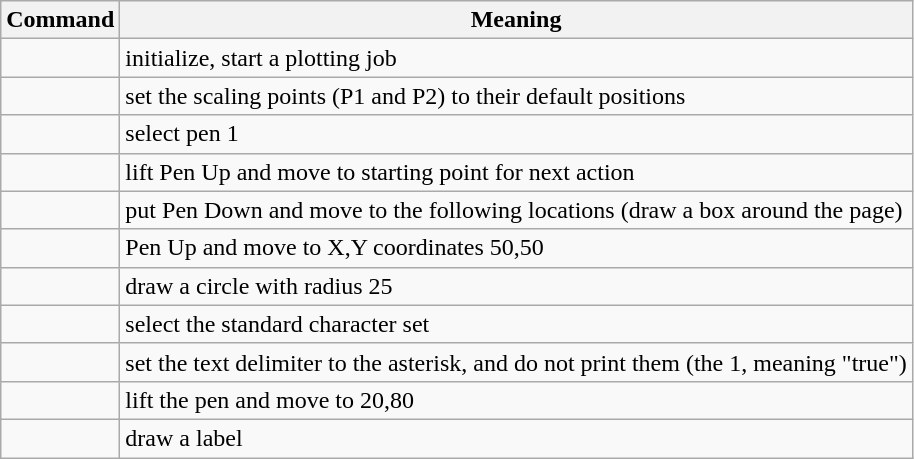<table class="wikitable">
<tr ---->
<th>Command</th>
<th>Meaning</th>
</tr>
<tr ---->
<td></td>
<td>initialize, start a plotting job</td>
</tr>
<tr ---->
<td></td>
<td>set the scaling points (P1 and P2) to their default positions</td>
</tr>
<tr ---->
<td></td>
<td>select pen 1</td>
</tr>
<tr ---->
<td></td>
<td>lift Pen Up and move to starting point for next action</td>
</tr>
<tr ---->
<td></td>
<td>put Pen Down and move to the following locations (draw a box around the page)</td>
</tr>
<tr ---->
<td></td>
<td>Pen Up and move to X,Y coordinates 50,50</td>
</tr>
<tr ---->
<td></td>
<td>draw a circle with radius 25</td>
</tr>
<tr ---->
<td></td>
<td>select the standard character set</td>
</tr>
<tr ---->
<td></td>
<td>set the text delimiter to the asterisk, and do not print them (the 1, meaning "true")</td>
</tr>
<tr ---->
<td></td>
<td>lift the pen and move to 20,80</td>
</tr>
<tr ---->
<td></td>
<td>draw a label</td>
</tr>
</table>
